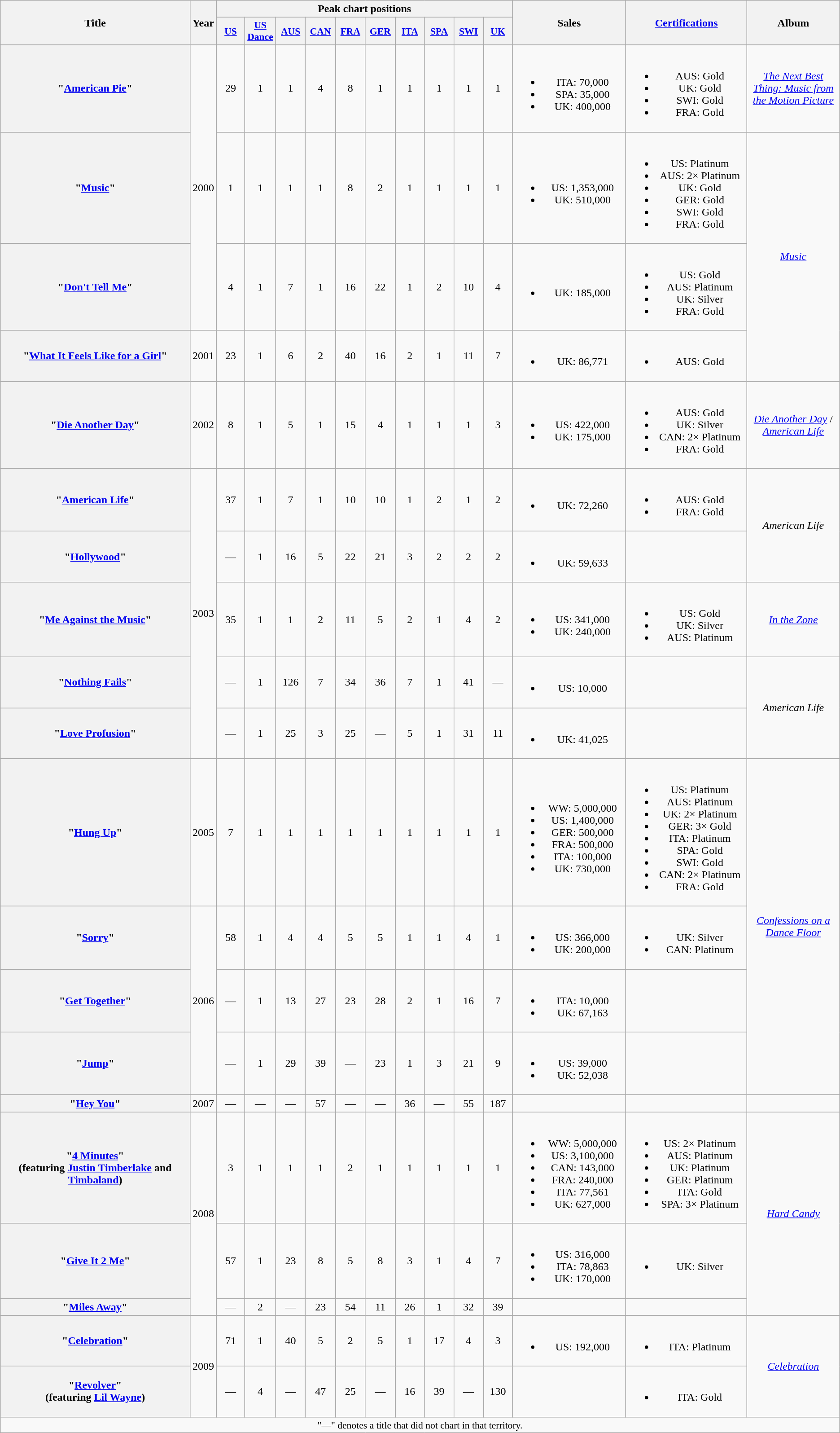<table class="wikitable plainrowheaders" style="text-align:center;">
<tr>
<th scope="col" rowspan="2" style="width:20em;">Title</th>
<th scope="col" rowspan="2">Year</th>
<th scope="col" colspan="10">Peak chart positions</th>
<th scope="col" rowspan="2" style="width:11em;">Sales</th>
<th scope="col" rowspan="2" style="width:12em;"><a href='#'>Certifications</a></th>
<th scope="col" rowspan="2" style="width:9em;">Album</th>
</tr>
<tr>
<th scope="col" style="width:2.75em; font-size:90%;"><a href='#'>US</a><br></th>
<th scope="col" style="width:2.75em; font-size:90%;"><a href='#'>US<br>Dance</a><br></th>
<th scope="col" style="width:2.75em; font-size:90%;"><a href='#'>AUS</a><br></th>
<th scope="col" style="width:2.75em; font-size:90%;"><a href='#'>CAN</a><br></th>
<th scope="col" style="width:2.75em; font-size:90%;"><a href='#'>FRA</a><br></th>
<th scope="col" style="width:2.75em; font-size:90%;"><a href='#'>GER</a><br></th>
<th scope="col" style="width:2.75em; font-size:90%;"><a href='#'>ITA</a><br></th>
<th scope="col" style="width:2.75em;font-size:90%;"><a href='#'>SPA</a><br></th>
<th scope="col" style="width:2.75em; font-size:90%;"><a href='#'>SWI</a><br></th>
<th scope="col" style="width:2.75em; font-size:90%;"><a href='#'>UK</a><br></th>
</tr>
<tr>
<th scope="row">"<a href='#'>American Pie</a>"</th>
<td rowspan="3">2000</td>
<td>29</td>
<td>1</td>
<td>1</td>
<td>4</td>
<td>8</td>
<td>1</td>
<td>1</td>
<td>1</td>
<td>1</td>
<td>1</td>
<td><br><ul><li>ITA: 70,000</li><li>SPA: 35,000</li><li>UK: 400,000</li></ul></td>
<td><br><ul><li>AUS: Gold</li><li>UK: Gold</li><li>SWI: Gold</li><li>FRA: Gold</li></ul></td>
<td><em><a href='#'>The Next Best Thing: Music from the Motion Picture</a></em></td>
</tr>
<tr>
<th scope="row">"<a href='#'>Music</a>"</th>
<td>1</td>
<td>1</td>
<td>1</td>
<td>1</td>
<td>8</td>
<td>2</td>
<td>1</td>
<td>1</td>
<td>1</td>
<td>1</td>
<td><br><ul><li>US: 1,353,000</li><li>UK: 510,000</li></ul></td>
<td><br><ul><li>US: Platinum</li><li>AUS: 2× Platinum</li><li>UK: Gold</li><li>GER: Gold</li><li>SWI: Gold</li><li>FRA: Gold</li></ul></td>
<td rowspan="3"><em><a href='#'>Music</a></em></td>
</tr>
<tr>
<th scope="row">"<a href='#'>Don't Tell Me</a>"</th>
<td>4</td>
<td>1</td>
<td>7</td>
<td>1</td>
<td>16</td>
<td>22</td>
<td>1</td>
<td>2</td>
<td>10</td>
<td>4</td>
<td><br><ul><li>UK: 185,000</li></ul></td>
<td><br><ul><li>US: Gold</li><li>AUS: Platinum</li><li>UK: Silver</li><li>FRA: Gold</li></ul></td>
</tr>
<tr>
<th scope="row">"<a href='#'>What It Feels Like for a Girl</a>"</th>
<td>2001</td>
<td>23</td>
<td>1</td>
<td>6</td>
<td>2</td>
<td>40</td>
<td>16</td>
<td>2</td>
<td>1</td>
<td>11</td>
<td>7</td>
<td><br><ul><li>UK: 86,771</li></ul></td>
<td><br><ul><li>AUS: Gold</li></ul></td>
</tr>
<tr>
<th scope="row">"<a href='#'>Die Another Day</a>"</th>
<td>2002</td>
<td>8</td>
<td>1</td>
<td>5</td>
<td>1</td>
<td>15</td>
<td>4</td>
<td>1</td>
<td>1</td>
<td>1</td>
<td>3</td>
<td><br><ul><li>US: 422,000</li><li>UK: 175,000</li></ul></td>
<td><br><ul><li>AUS: Gold</li><li>UK: Silver</li><li>CAN: 2× Platinum</li><li>FRA: Gold</li></ul></td>
<td><em><a href='#'>Die Another Day</a></em> / <em><a href='#'>American Life</a></em></td>
</tr>
<tr>
<th scope="row">"<a href='#'>American Life</a>"</th>
<td rowspan="5">2003</td>
<td>37</td>
<td>1</td>
<td>7</td>
<td>1</td>
<td>10</td>
<td>10</td>
<td>1</td>
<td>2</td>
<td>1</td>
<td>2</td>
<td><br><ul><li>UK: 72,260</li></ul></td>
<td><br><ul><li>AUS: Gold</li><li>FRA: Gold</li></ul></td>
<td rowspan="2"><em>American Life</em></td>
</tr>
<tr>
<th scope="row">"<a href='#'>Hollywood</a>"</th>
<td>—</td>
<td>1</td>
<td>16</td>
<td>5</td>
<td>22</td>
<td>21</td>
<td>3</td>
<td>2</td>
<td>2</td>
<td>2</td>
<td><br><ul><li>UK: 59,633</li></ul></td>
<td></td>
</tr>
<tr>
<th scope="row">"<a href='#'>Me Against the Music</a>"<br></th>
<td>35</td>
<td>1</td>
<td>1</td>
<td>2</td>
<td>11</td>
<td>5</td>
<td>2</td>
<td>1</td>
<td>4</td>
<td>2</td>
<td><br><ul><li>US: 341,000</li><li>UK: 240,000</li></ul></td>
<td><br><ul><li>US: Gold</li><li>UK: Silver</li><li>AUS: Platinum</li></ul></td>
<td><em><a href='#'>In the Zone</a></em></td>
</tr>
<tr>
<th scope="row">"<a href='#'>Nothing Fails</a>"</th>
<td>—</td>
<td>1</td>
<td>126</td>
<td>7</td>
<td>34</td>
<td>36</td>
<td>7</td>
<td>1</td>
<td>41</td>
<td>—</td>
<td><br><ul><li>US: 10,000</li></ul></td>
<td></td>
<td rowspan="2"><em>American Life</em></td>
</tr>
<tr>
<th scope="row">"<a href='#'>Love Profusion</a>"</th>
<td>—</td>
<td>1</td>
<td>25</td>
<td>3</td>
<td>25</td>
<td>—</td>
<td>5</td>
<td>1</td>
<td>31</td>
<td>11</td>
<td><br><ul><li>UK: 41,025</li></ul></td>
<td></td>
</tr>
<tr>
<th scope="row">"<a href='#'>Hung Up</a>"</th>
<td>2005</td>
<td>7</td>
<td>1</td>
<td>1</td>
<td>1</td>
<td>1</td>
<td>1</td>
<td>1</td>
<td>1</td>
<td>1</td>
<td>1</td>
<td><br><ul><li>WW: 5,000,000</li><li>US: 1,400,000</li><li>GER: 500,000</li><li>FRA: 500,000</li><li>ITA: 100,000</li><li>UK: 730,000</li></ul></td>
<td><br><ul><li>US: Platinum</li><li>AUS: Platinum</li><li>UK: 2× Platinum</li><li>GER: 3× Gold</li><li>ITA: Platinum</li><li>SPA: Gold</li><li>SWI: Gold</li><li>CAN: 2× Platinum</li><li>FRA: Gold</li></ul></td>
<td rowspan="4"><em><a href='#'>Confessions on a Dance Floor</a></em></td>
</tr>
<tr>
<th scope="row">"<a href='#'>Sorry</a>"</th>
<td rowspan="3">2006</td>
<td>58</td>
<td>1</td>
<td>4</td>
<td>4</td>
<td>5</td>
<td>5</td>
<td>1</td>
<td>1</td>
<td>4</td>
<td>1</td>
<td><br><ul><li>US: 366,000 </li><li>UK: 200,000</li></ul></td>
<td><br><ul><li>UK: Silver</li><li>CAN: Platinum</li></ul></td>
</tr>
<tr>
<th scope="row">"<a href='#'>Get Together</a>"</th>
<td>—</td>
<td>1</td>
<td>13</td>
<td>27</td>
<td>23</td>
<td>28</td>
<td>2</td>
<td>1</td>
<td>16</td>
<td>7</td>
<td><br><ul><li>ITA: 10,000</li><li>UK: 67,163</li></ul></td>
<td></td>
</tr>
<tr>
<th scope="row">"<a href='#'>Jump</a>"</th>
<td>—</td>
<td>1</td>
<td>29</td>
<td>39</td>
<td>—</td>
<td>23</td>
<td>1</td>
<td>3</td>
<td>21</td>
<td>9</td>
<td><br><ul><li>US: 39,000</li><li>UK: 52,038</li></ul></td>
<td></td>
</tr>
<tr>
<th scope="row">"<a href='#'>Hey You</a>"</th>
<td>2007</td>
<td>—</td>
<td>—</td>
<td>—</td>
<td>57</td>
<td>—</td>
<td>—</td>
<td>36</td>
<td>—</td>
<td>55</td>
<td>187</td>
<td></td>
<td></td>
<td></td>
</tr>
<tr>
<th scope="row">"<a href='#'>4 Minutes</a>" <br> <span>(featuring <a href='#'>Justin Timberlake</a> and <a href='#'>Timbaland</a>)</span></th>
<td rowspan="3">2008</td>
<td>3</td>
<td>1</td>
<td>1</td>
<td>1</td>
<td>2</td>
<td>1</td>
<td>1</td>
<td>1</td>
<td>1</td>
<td>1</td>
<td><br><ul><li>WW: 5,000,000</li><li>US: 3,100,000</li><li>CAN: 143,000</li><li>FRA: 240,000</li><li>ITA: 77,561</li><li>UK: 627,000</li></ul></td>
<td><br><ul><li>US: 2× Platinum</li><li>AUS: Platinum</li><li>UK: Platinum</li><li>GER: Platinum</li><li>ITA: Gold</li><li>SPA: 3× Platinum</li></ul></td>
<td rowspan="3"><em><a href='#'>Hard Candy</a></em></td>
</tr>
<tr>
<th scope="row">"<a href='#'>Give It 2 Me</a>"</th>
<td>57</td>
<td>1</td>
<td>23</td>
<td>8</td>
<td>5</td>
<td>8</td>
<td>3</td>
<td>1</td>
<td>4</td>
<td>7</td>
<td><br><ul><li>US: 316,000</li><li>ITA: 78,863</li><li>UK: 170,000</li></ul></td>
<td><br><ul><li>UK: Silver</li></ul></td>
</tr>
<tr>
<th scope="row">"<a href='#'>Miles Away</a>"</th>
<td>—</td>
<td>2</td>
<td>—</td>
<td>23</td>
<td>54</td>
<td>11</td>
<td>26</td>
<td>1</td>
<td>32</td>
<td>39</td>
<td></td>
<td></td>
</tr>
<tr>
<th scope="row">"<a href='#'>Celebration</a>"</th>
<td rowspan="2">2009</td>
<td>71</td>
<td>1</td>
<td>40</td>
<td>5</td>
<td>2</td>
<td>5</td>
<td>1</td>
<td>17</td>
<td>4</td>
<td>3</td>
<td><br><ul><li>US: 192,000</li></ul></td>
<td><br><ul><li>ITA: Platinum</li></ul></td>
<td rowspan=2><em><a href='#'>Celebration</a></em></td>
</tr>
<tr>
<th scope="row">"<a href='#'>Revolver</a>" <br> <span>(featuring <a href='#'>Lil Wayne</a>)</span></th>
<td>—</td>
<td>4</td>
<td>—</td>
<td>47</td>
<td>25</td>
<td>—</td>
<td>16</td>
<td>39</td>
<td>—</td>
<td>130</td>
<td></td>
<td><br><ul><li>ITA: Gold</li></ul></td>
</tr>
<tr>
<td colspan="15" style="font-size:90%">"—" denotes a title that did not chart in that territory.</td>
</tr>
</table>
